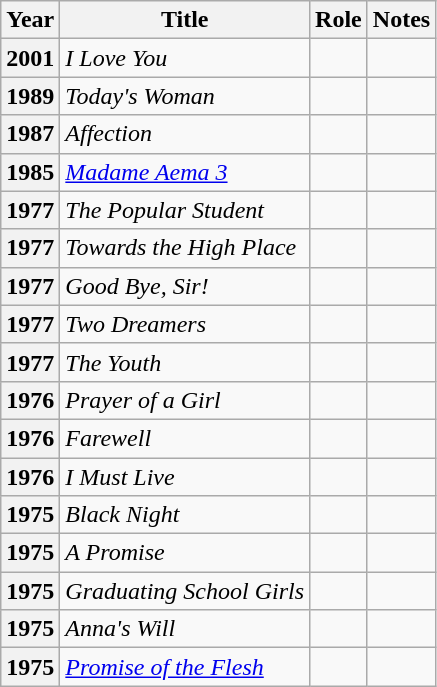<table class="wikitable">
<tr>
<th scope="col">Year</th>
<th scope="col">Title</th>
<th scope="col">Role</th>
<th scope="col" class="unsortable">Notes<br></th>
</tr>
<tr>
<th scope="row">2001</th>
<td><em>I Love You</em></td>
<td></td>
<td></td>
</tr>
<tr>
<th scope="row">1989</th>
<td><em>Today's Woman</em></td>
<td></td>
<td></td>
</tr>
<tr>
<th scope="row">1987</th>
<td><em>Affection</em></td>
<td></td>
<td></td>
</tr>
<tr>
<th scope="row">1985</th>
<td><em><a href='#'>Madame Aema 3</a></em></td>
<td></td>
<td></td>
</tr>
<tr>
<th scope="row">1977</th>
<td data-sort-value="Popular Student, The"><em>The Popular Student</em></td>
<td></td>
<td></td>
</tr>
<tr>
<th scope="row">1977</th>
<td><em>Towards the High Place</em></td>
<td></td>
<td></td>
</tr>
<tr>
<th scope="row">1977</th>
<td><em>Good Bye, Sir!</em></td>
<td></td>
<td></td>
</tr>
<tr>
<th scope="row">1977</th>
<td><em>Two Dreamers</em></td>
<td></td>
<td></td>
</tr>
<tr>
<th scope="row">1977</th>
<td data-sort-value="Youth, The"><em>The Youth</em></td>
<td></td>
<td></td>
</tr>
<tr>
<th scope="row">1976</th>
<td><em>Prayer of a Girl</em></td>
<td></td>
<td></td>
</tr>
<tr>
<th scope="row">1976</th>
<td><em>Farewell</em></td>
<td></td>
<td></td>
</tr>
<tr>
<th scope="row">1976</th>
<td><em>I Must Live</em></td>
<td></td>
<td></td>
</tr>
<tr>
<th scope="row">1975</th>
<td><em>Black Night</em></td>
<td></td>
<td></td>
</tr>
<tr>
<th scope="row">1975</th>
<td><em>A Promise</em></td>
<td></td>
<td></td>
</tr>
<tr>
<th scope="row">1975</th>
<td><em>Graduating School Girls</em></td>
<td></td>
<td></td>
</tr>
<tr>
<th scope="row">1975</th>
<td><em>Anna's Will</em></td>
<td></td>
<td></td>
</tr>
<tr>
<th scope="row">1975</th>
<td><em><a href='#'>Promise of the Flesh</a></em></td>
<td></td>
<td></td>
</tr>
</table>
